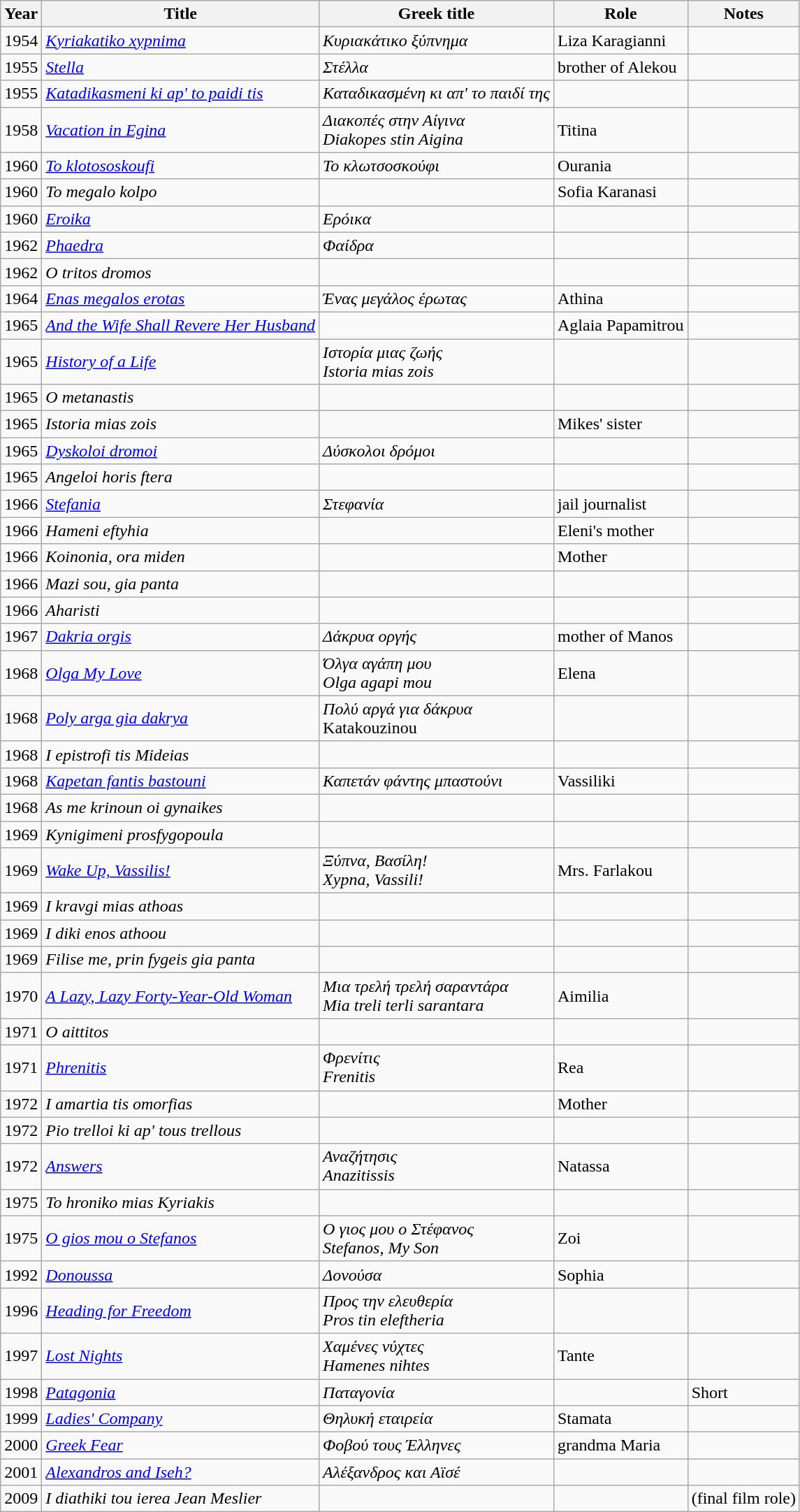<table class="wikitable">
<tr>
<th>Year</th>
<th>Title</th>
<th>Greek title</th>
<th>Role</th>
<th>Notes</th>
</tr>
<tr>
<td>1954</td>
<td><em><a href='#'>Kyriakatiko xypnima</a></em></td>
<td><em>Κυριακάτικο ξύπνημα</em></td>
<td>Liza Karagianni</td>
<td></td>
</tr>
<tr>
<td>1955</td>
<td><em><a href='#'>Stella</a></em></td>
<td><em>Στέλλα</em></td>
<td>brother of Alekou</td>
<td></td>
</tr>
<tr>
<td>1955</td>
<td><em><a href='#'>Katadikasmeni ki ap' to paidi tis</a></em></td>
<td><em>Καταδικασμένη κι απ' το παιδί της</em></td>
<td></td>
<td></td>
</tr>
<tr>
<td>1958</td>
<td><em><a href='#'>Vacation in Egina</a></em></td>
<td><em>Διακοπές στην Αίγινα</em><br><em>Diakopes stin Aigina</em></td>
<td>Titina</td>
<td></td>
</tr>
<tr>
<td>1960</td>
<td><em><a href='#'>To klotososkoufi</a></em></td>
<td><em>Το κλωτσοσκούφι</em></td>
<td>Ourania</td>
<td></td>
</tr>
<tr>
<td>1960</td>
<td><em>To megalo kolpo</em></td>
<td></td>
<td>Sofia Karanasi</td>
<td></td>
</tr>
<tr>
<td>1960</td>
<td><em><a href='#'>Eroika</a></em></td>
<td><em>Ερόικα</em></td>
<td></td>
<td></td>
</tr>
<tr>
<td>1962</td>
<td><em><a href='#'>Phaedra</a></em></td>
<td><em>Φαίδρα</em></td>
<td></td>
<td></td>
</tr>
<tr>
<td>1962</td>
<td><em>O tritos dromos</em></td>
<td></td>
<td></td>
<td></td>
</tr>
<tr>
<td>1964</td>
<td><em><a href='#'>Enas megalos erotas</a></em></td>
<td><em>Ένας μεγάλος έρωτας</em></td>
<td>Athina</td>
<td></td>
</tr>
<tr>
<td>1965</td>
<td><em><a href='#'>And the Wife Shall Revere Her Husband</a></em></td>
<td></td>
<td>Aglaia Papamitrou</td>
<td></td>
</tr>
<tr>
<td>1965</td>
<td><em><a href='#'>History of a Life</a></em></td>
<td><em>Ιστορία μιας ζωής</em><br><em>Istoria mias zois</em></td>
<td></td>
<td></td>
</tr>
<tr>
<td>1965</td>
<td><em>O metanastis</em></td>
<td></td>
<td></td>
<td></td>
</tr>
<tr>
<td>1965</td>
<td><em>Istoria mias zois</em></td>
<td></td>
<td>Mikes' sister</td>
<td></td>
</tr>
<tr>
<td>1965</td>
<td><em><a href='#'>Dyskoloi dromoi</a></em></td>
<td><em>Δύσκολοι δρόμοι</em></td>
<td></td>
<td></td>
</tr>
<tr>
<td>1965</td>
<td><em>Angeloi horis ftera</em></td>
<td></td>
<td></td>
<td></td>
</tr>
<tr>
<td>1966</td>
<td><em><a href='#'>Stefania</a></em></td>
<td><em>Στεφανία</em></td>
<td>jail journalist</td>
<td></td>
</tr>
<tr>
<td>1966</td>
<td><em>Hameni eftyhia</em></td>
<td></td>
<td>Eleni's mother</td>
<td></td>
</tr>
<tr>
<td>1966</td>
<td><em>Koinonia, ora miden</em></td>
<td></td>
<td>Mother</td>
<td></td>
</tr>
<tr>
<td>1966</td>
<td><em>Mazi sou, gia panta</em></td>
<td></td>
<td></td>
<td></td>
</tr>
<tr>
<td>1966</td>
<td><em>Aharisti</em></td>
<td></td>
<td></td>
<td></td>
</tr>
<tr>
<td>1967</td>
<td><em><a href='#'>Dakria orgis</a></em></td>
<td><em>Δάκρυα οργής</em></td>
<td>mother of Manos</td>
<td></td>
</tr>
<tr>
<td>1968</td>
<td><em><a href='#'>Olga My Love</a></em></td>
<td><em>Όλγα αγάπη μου</em><br><em>Olga agapi mou</em></td>
<td>Elena</td>
<td></td>
</tr>
<tr>
<td>1968</td>
<td><em><a href='#'>Poly arga gia dakrya</a></em></td>
<td><em>Πολύ αργά για δάκρυα</em><br>Katakouzinou</td>
<td></td>
<td></td>
</tr>
<tr>
<td>1968</td>
<td><em>I epistrofi tis Mideias</em></td>
<td></td>
<td></td>
<td></td>
</tr>
<tr>
<td>1968</td>
<td><em><a href='#'>Kapetan fantis bastouni</a></em></td>
<td><em>Καπετάν φάντης μπαστούνι</em></td>
<td>Vassiliki</td>
<td></td>
</tr>
<tr>
<td>1968</td>
<td><em>As me krinoun oi gynaikes</em></td>
<td></td>
<td></td>
<td></td>
</tr>
<tr>
<td>1969</td>
<td><em>Kynigimeni prosfygopoula</em></td>
<td></td>
<td></td>
<td></td>
</tr>
<tr>
<td>1969</td>
<td><em><a href='#'>Wake Up, Vassilis!</a></em></td>
<td><em>Ξύπνα, Βασίλη!</em><br><em>Xypna, Vassili!</em></td>
<td>Mrs. Farlakou</td>
<td></td>
</tr>
<tr>
<td>1969</td>
<td><em>I kravgi mias athoas</em></td>
<td></td>
<td></td>
<td></td>
</tr>
<tr>
<td>1969</td>
<td><em>I diki enos athoou</em></td>
<td></td>
<td></td>
<td></td>
</tr>
<tr>
<td>1969</td>
<td><em>Filise me, prin fygeis gia panta</em></td>
<td></td>
<td></td>
<td></td>
</tr>
<tr>
<td>1970</td>
<td><em><a href='#'>A Lazy, Lazy Forty-Year-Old Woman</a></em></td>
<td><em>Μια τρελή τρελή σαραντάρα</em><br><em>Mia treli terli sarantara</em></td>
<td>Aimilia</td>
<td></td>
</tr>
<tr>
<td>1971</td>
<td><em>O aittitos</em></td>
<td></td>
<td></td>
<td></td>
</tr>
<tr>
<td>1971</td>
<td><em><a href='#'>Phrenitis</a></em></td>
<td><em>Φρενίτις</em><br><em>Frenitis</em></td>
<td>Rea</td>
<td></td>
</tr>
<tr>
<td>1972</td>
<td><em>I amartia tis omorfias</em></td>
<td></td>
<td>Mother</td>
<td></td>
</tr>
<tr>
<td>1972</td>
<td><em>Pio trelloi ki ap' tous trellous</em></td>
<td></td>
<td></td>
<td></td>
</tr>
<tr>
<td>1972</td>
<td><em><a href='#'>Answers</a></em></td>
<td><em>Αναζήτησις</em><br><em>Anazitissis</em></td>
<td>Natassa</td>
<td></td>
</tr>
<tr>
<td>1975</td>
<td><em>To hroniko mias Kyriakis</em></td>
<td></td>
<td></td>
<td></td>
</tr>
<tr>
<td>1975</td>
<td><em><a href='#'>O gios mou o Stefanos</a></em></td>
<td><em>Ο γιος μου ο Στέφανος</em><br><em>Stefanos, My Son</em></td>
<td>Zoi</td>
<td></td>
</tr>
<tr>
<td>1992</td>
<td><em><a href='#'>Donoussa</a></em></td>
<td><em>Δονούσα</em></td>
<td>Sophia</td>
<td></td>
</tr>
<tr>
<td>1996</td>
<td><em><a href='#'>Heading for Freedom</a></em></td>
<td><em>Προς την ελευθερία</em><br><em>Pros tin eleftheria</em></td>
<td></td>
<td></td>
</tr>
<tr>
<td>1997</td>
<td><em><a href='#'>Lost Nights</a></em></td>
<td><em>Χαμένες νύχτες</em><br><em>Hamenes nihtes</em></td>
<td>Tante</td>
<td></td>
</tr>
<tr>
<td>1998</td>
<td><em><a href='#'>Patagonia</a></em></td>
<td><em>Παταγονία</em></td>
<td></td>
<td>Short</td>
</tr>
<tr>
<td>1999</td>
<td><em><a href='#'>Ladies' Company</a></em></td>
<td><em>Θηλυκή εταιρεία</em></td>
<td>Stamata</td>
<td></td>
</tr>
<tr>
<td>2000</td>
<td><em><a href='#'>Greek Fear</a></em></td>
<td><em>Φοβού τους Έλληνες</em></td>
<td>grandma Maria</td>
<td></td>
</tr>
<tr>
<td>2001</td>
<td><em><a href='#'>Alexandros and Iseh?</a></em></td>
<td><em>Αλέξανδρος και Αϊσέ</em></td>
<td></td>
<td></td>
</tr>
<tr>
<td>2009</td>
<td><em>I diathiki tou ierea Jean Meslier</em></td>
<td></td>
<td></td>
<td>(final film role)</td>
</tr>
</table>
